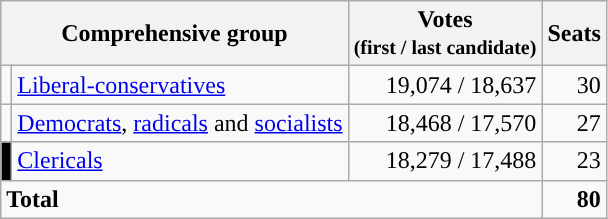<table class="wikitable">
<tr>
<th colspan=2>Comprehensive group</th>
<th>Votes<br><small>(first / last candidate)</small></th>
<th>Seats</th>
</tr>
<tr>
<td style="background-color:"></td>
<td><a href='#'>Liberal-conservatives</a></td>
<td align=right>19,074 / 18,637</td>
<td align=right>30</td>
</tr>
<tr>
<td style="background-color:"></td>
<td><a href='#'>Democrats</a>, <a href='#'>radicals</a> and <a href='#'>socialists</a></td>
<td align=right>18,468 / 17,570</td>
<td align=right>27</td>
</tr>
<tr>
<td style="background-color:black"></td>
<td><a href='#'>Clericals</a></td>
<td align=right>18,279 / 17,488</td>
<td align=right>23</td>
</tr>
<tr>
<td colspan=3><strong>Total</strong></td>
<td align=right><strong>80</strong></td>
</tr>
</table>
